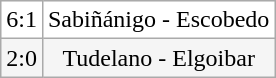<table class="wikitable">
<tr align=center bgcolor=white>
<td>6:1</td>
<td>Sabiñánigo - Escobedo</td>
</tr>
<tr align=center bgcolor=#F5F5F5>
<td>2:0</td>
<td>Tudelano - Elgoibar</td>
</tr>
</table>
